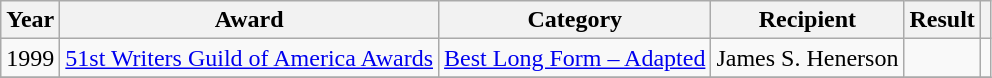<table class="wikitable plainrowheaders" style="text-align:center;">
<tr>
<th>Year</th>
<th>Award</th>
<th>Category</th>
<th>Recipient</th>
<th>Result</th>
<th></th>
</tr>
<tr>
<td>1999</td>
<td><a href='#'>51st Writers Guild of America Awards</a></td>
<td><a href='#'>Best Long Form – Adapted</a></td>
<td>James S. Henerson</td>
<td></td>
<td></td>
</tr>
<tr>
</tr>
</table>
